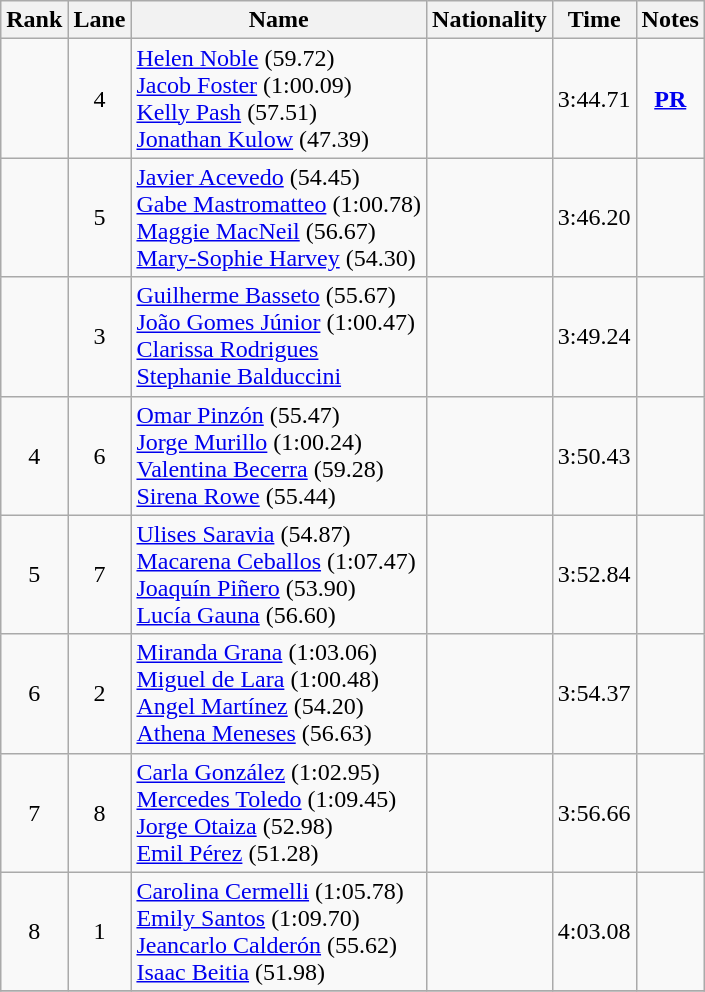<table class="wikitable sortable" style="text-align:center">
<tr>
<th>Rank</th>
<th>Lane</th>
<th>Name</th>
<th>Nationality</th>
<th>Time</th>
<th>Notes</th>
</tr>
<tr>
<td></td>
<td>4</td>
<td align="left"><a href='#'>Helen Noble</a> (59.72)<br><a href='#'>Jacob Foster</a> (1:00.09)<br><a href='#'>Kelly Pash</a> (57.51)<br><a href='#'>Jonathan Kulow</a> (47.39)</td>
<td align="left"></td>
<td>3:44.71</td>
<td><strong><a href='#'>PR</a></strong></td>
</tr>
<tr>
<td></td>
<td>5</td>
<td align="left"><a href='#'>Javier Acevedo</a> (54.45)<br><a href='#'>Gabe Mastromatteo</a> (1:00.78)<br><a href='#'>Maggie MacNeil</a> (56.67)<br><a href='#'>Mary-Sophie Harvey</a> (54.30)</td>
<td align="left"></td>
<td>3:46.20</td>
<td></td>
</tr>
<tr>
<td></td>
<td>3</td>
<td align="left"><a href='#'>Guilherme Basseto</a> (55.67)<br><a href='#'>João Gomes Júnior</a> (1:00.47)<br><a href='#'>Clarissa Rodrigues</a><br><a href='#'>Stephanie Balduccini</a></td>
<td align="left"></td>
<td>3:49.24</td>
<td></td>
</tr>
<tr>
<td>4</td>
<td>6</td>
<td align="left"><a href='#'>Omar Pinzón</a> (55.47)<br><a href='#'>Jorge Murillo</a> (1:00.24)<br><a href='#'>Valentina Becerra</a> (59.28)<br><a href='#'>Sirena Rowe</a> (55.44)</td>
<td align="left"></td>
<td>3:50.43</td>
<td></td>
</tr>
<tr>
<td>5</td>
<td>7</td>
<td align="left"><a href='#'>Ulises Saravia</a> (54.87)<br><a href='#'>Macarena Ceballos</a> (1:07.47)<br><a href='#'>Joaquín Piñero</a> (53.90)<br><a href='#'>Lucía Gauna</a> (56.60)</td>
<td align="left"></td>
<td>3:52.84</td>
<td></td>
</tr>
<tr>
<td>6</td>
<td>2</td>
<td align="left"><a href='#'>Miranda Grana</a> (1:03.06)<br><a href='#'>Miguel de Lara</a> (1:00.48)<br><a href='#'>Angel Martínez</a> (54.20)<br><a href='#'>Athena Meneses</a> (56.63)</td>
<td align="left"></td>
<td>3:54.37</td>
<td></td>
</tr>
<tr>
<td>7</td>
<td>8</td>
<td align="left"><a href='#'>Carla González</a> (1:02.95)<br><a href='#'>Mercedes Toledo</a> (1:09.45)<br><a href='#'>Jorge Otaiza</a> (52.98)<br><a href='#'>Emil Pérez</a> (51.28)</td>
<td align="left"></td>
<td>3:56.66</td>
<td></td>
</tr>
<tr>
<td>8</td>
<td>1</td>
<td align="left"><a href='#'>Carolina Cermelli</a> (1:05.78)<br><a href='#'>Emily Santos</a> (1:09.70)<br><a href='#'>Jeancarlo Calderón</a> (55.62)<br><a href='#'>Isaac Beitia</a> (51.98)</td>
<td align="left"></td>
<td>4:03.08</td>
<td></td>
</tr>
<tr>
</tr>
</table>
